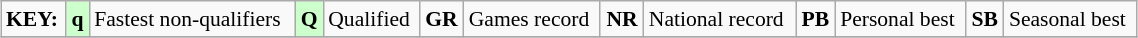<table class="wikitable" style="margin:0.5em auto; font-size:90%;position:relative;" width=60%>
<tr>
<td><strong>KEY:</strong></td>
<td bgcolor=ccffcc align=center><strong>q</strong></td>
<td>Fastest non-qualifiers</td>
<td bgcolor=ccffcc align=center><strong>Q</strong></td>
<td>Qualified</td>
<td align=center><strong>GR</strong></td>
<td>Games record</td>
<td align=center><strong>NR</strong></td>
<td>National record</td>
<td align=center><strong>PB</strong></td>
<td>Personal best</td>
<td align=center><strong>SB</strong></td>
<td>Seasonal best</td>
</tr>
<tr>
</tr>
</table>
